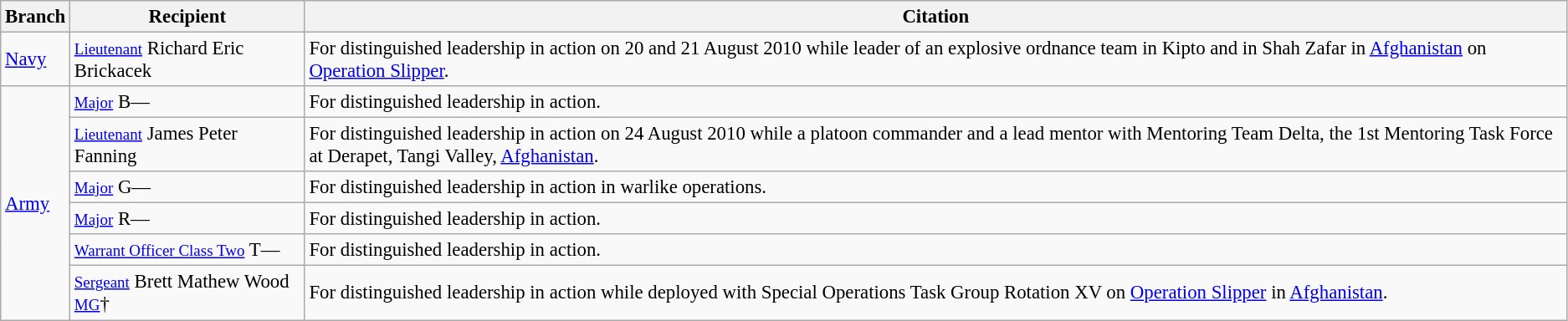<table class="wikitable" style="font-size:95%;">
<tr>
<th>Branch</th>
<th scope="col" width="180">Recipient</th>
<th>Citation</th>
</tr>
<tr>
<td><a href='#'>Navy</a></td>
<td><small><a href='#'>Lieutenant</a></small> Richard Eric Brickacek</td>
<td>For distinguished leadership in action on 20 and 21 August 2010 while leader of an explosive ordnance team in Kipto and in Shah Zafar in <a href='#'>Afghanistan</a> on <a href='#'>Operation Slipper</a>.</td>
</tr>
<tr>
<td rowspan="6"><a href='#'>Army</a></td>
<td><small><a href='#'>Major</a></small> B—</td>
<td>For distinguished leadership in action.</td>
</tr>
<tr>
<td><small><a href='#'>Lieutenant</a></small> James Peter Fanning</td>
<td>For distinguished leadership in action on 24 August 2010 while a platoon commander and a lead mentor with Mentoring Team Delta, the 1st Mentoring Task Force at Derapet, Tangi Valley, <a href='#'>Afghanistan</a>.</td>
</tr>
<tr>
<td><small><a href='#'>Major</a></small> G—</td>
<td>For distinguished leadership in action in warlike operations.</td>
</tr>
<tr>
<td><small><a href='#'>Major</a></small> R—</td>
<td>For distinguished leadership in action.</td>
</tr>
<tr>
<td><small><a href='#'>Warrant Officer Class Two</a></small> T—</td>
<td>For distinguished leadership in action.</td>
</tr>
<tr>
<td><small><a href='#'>Sergeant</a></small> Brett Mathew Wood <small><a href='#'>MG</a></small>†</td>
<td>For distinguished leadership in action while deployed with Special Operations Task Group Rotation XV on <a href='#'>Operation Slipper</a> in <a href='#'>Afghanistan</a>.</td>
</tr>
</table>
